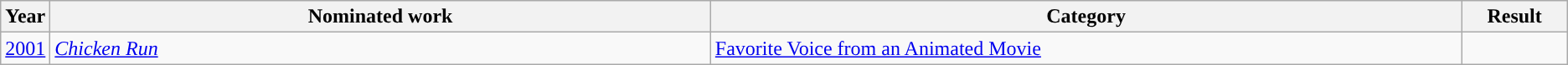<table class="wikitable">
<tr>
<th scope="col" style="width:1em;">Year</th>
<th scope="col" style="width:35em;">Nominated work</th>
<th scope="col" style="width:40em;">Category</th>
<th scope="col" style="width:5em;">Result</th>
</tr>
<tr>
<td><a href='#'>2001</a></td>
<td><em><a href='#'>Chicken Run</a></em></td>
<td><a href='#'>Favorite Voice from an Animated Movie</a></td>
<td></td>
</tr>
</table>
